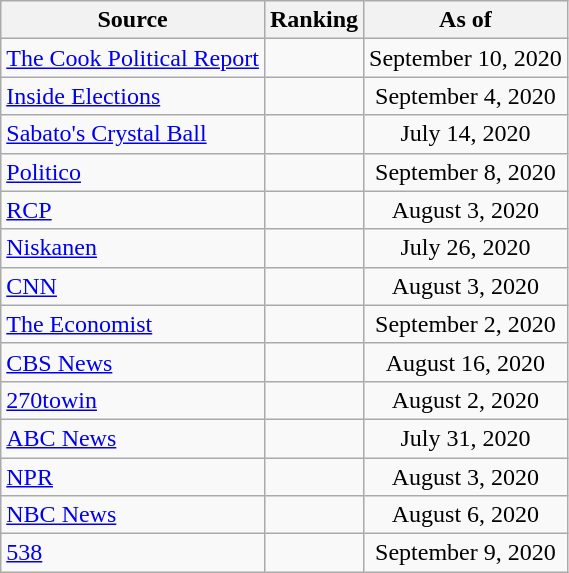<table class="wikitable" style="text-align:center">
<tr>
<th>Source</th>
<th>Ranking</th>
<th>As of</th>
</tr>
<tr>
<td align="left"><a href='#'>The Cook Political Report</a></td>
<td></td>
<td>September 10, 2020</td>
</tr>
<tr>
<td align="left"><a href='#'>Inside Elections</a></td>
<td></td>
<td>September 4, 2020</td>
</tr>
<tr>
<td align="left"><a href='#'>Sabato's Crystal Ball</a></td>
<td></td>
<td>July 14, 2020</td>
</tr>
<tr>
<td align="left"><a href='#'>Politico</a></td>
<td></td>
<td>September 8, 2020</td>
</tr>
<tr>
<td align="left"><a href='#'>RCP</a></td>
<td></td>
<td>August 3, 2020</td>
</tr>
<tr>
<td align="left"><a href='#'>Niskanen</a></td>
<td></td>
<td>July 26, 2020</td>
</tr>
<tr>
<td align="left"><a href='#'>CNN</a></td>
<td></td>
<td>August 3, 2020</td>
</tr>
<tr>
<td align="left"><a href='#'>The Economist</a></td>
<td></td>
<td>September 2, 2020</td>
</tr>
<tr>
<td align="left"><a href='#'>CBS News</a></td>
<td></td>
<td>August 16, 2020</td>
</tr>
<tr>
<td align="left"><a href='#'>270towin</a></td>
<td></td>
<td>August 2, 2020</td>
</tr>
<tr>
<td align="left"><a href='#'>ABC News</a></td>
<td></td>
<td>July 31, 2020</td>
</tr>
<tr>
<td align="left"><a href='#'>NPR</a></td>
<td></td>
<td>August 3, 2020</td>
</tr>
<tr>
<td align="left"><a href='#'>NBC News</a></td>
<td></td>
<td>August 6, 2020</td>
</tr>
<tr>
<td align="left"><a href='#'>538</a></td>
<td></td>
<td>September 9, 2020</td>
</tr>
</table>
